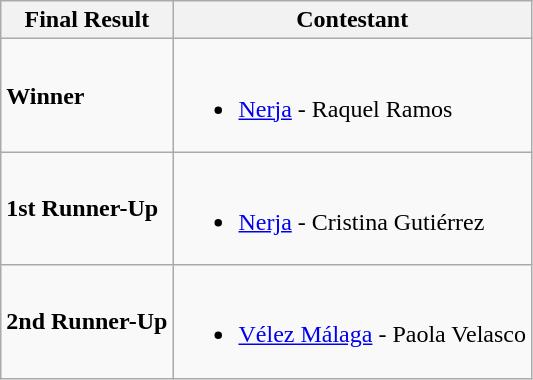<table class="wikitable">
<tr>
<th>Final Result</th>
<th>Contestant</th>
</tr>
<tr>
<td><strong>Winner</strong></td>
<td><br><ul><li> <a href='#'>Nerja</a> - Raquel Ramos</li></ul></td>
</tr>
<tr>
<td><strong>1st Runner-Up</strong></td>
<td><br><ul><li> <a href='#'>Nerja</a> - Cristina Gutiérrez</li></ul></td>
</tr>
<tr>
<td><strong>2nd Runner-Up</strong></td>
<td><br><ul><li> <a href='#'>Vélez Málaga</a> - Paola Velasco</li></ul></td>
</tr>
</table>
